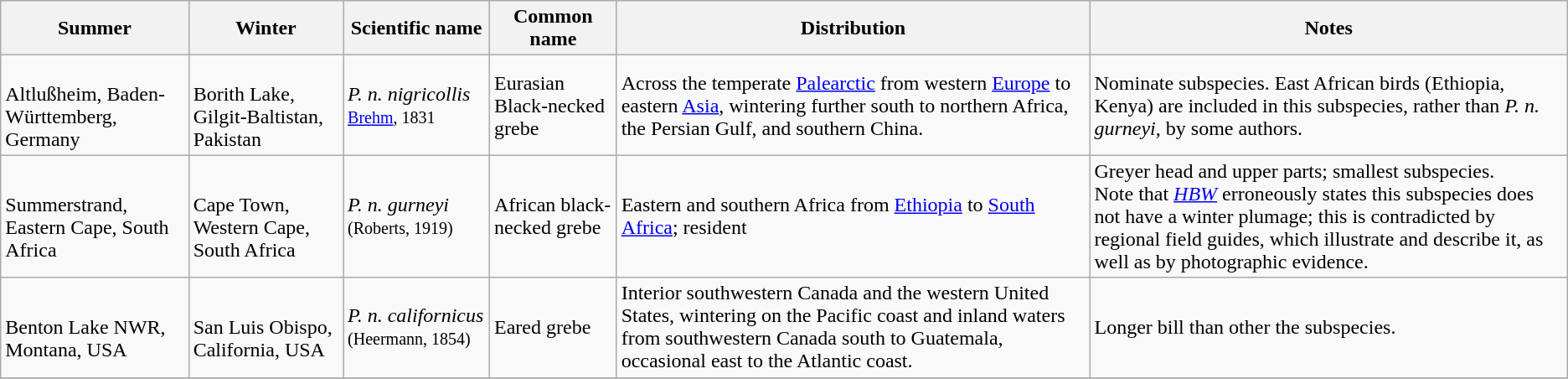<table class="wikitable ">
<tr>
<th>Summer</th>
<th>Winter</th>
<th>Scientific name</th>
<th>Common name</th>
<th>Distribution</th>
<th>Notes</th>
</tr>
<tr>
<td><br>Altlußheim, Baden-Württemberg, Germany</td>
<td><br>Borith Lake, Gilgit-Baltistan, Pakistan</td>
<td><em>P. n. nigricollis</em> <small><a href='#'>Brehm</a>, 1831</small></td>
<td>Eurasian Black-necked grebe</td>
<td>Across the temperate <a href='#'>Palearctic</a> from western <a href='#'>Europe</a> to eastern <a href='#'>Asia</a>, wintering further south to northern Africa, the Persian Gulf, and southern China.</td>
<td>Nominate subspecies. East African birds (Ethiopia, Kenya) are included in this subspecies, rather than <em>P. n. gurneyi</em>, by some authors.</td>
</tr>
<tr>
<td><br>Summerstrand, Eastern Cape, South Africa</td>
<td><br>Cape Town, Western Cape, South Africa</td>
<td><em>P. n. gurneyi</em> <small>(Roberts, 1919)</small></td>
<td>African black-necked grebe</td>
<td>Eastern and southern Africa from <a href='#'>Ethiopia</a> to <a href='#'>South Africa</a>; resident </td>
<td>Greyer head and upper parts; smallest subspecies.<br>Note that <a href='#'><em>HBW</em></a> erroneously states this subspecies does not have a winter plumage; this is contradicted by regional field guides, which illustrate and describe it, as well as by photographic evidence.</td>
</tr>
<tr>
<td><br>Benton Lake NWR, Montana, USA</td>
<td><br>San Luis Obispo, California, USA</td>
<td><em>P. n. californicus</em> <small>(Heermann, 1854)</small></td>
<td>Eared grebe</td>
<td>Interior southwestern Canada and the western United States, wintering on the Pacific coast and inland waters from southwestern Canada south to Guatemala, occasional east to the Atlantic coast.</td>
<td>Longer bill than other the subspecies.</td>
</tr>
<tr>
</tr>
</table>
